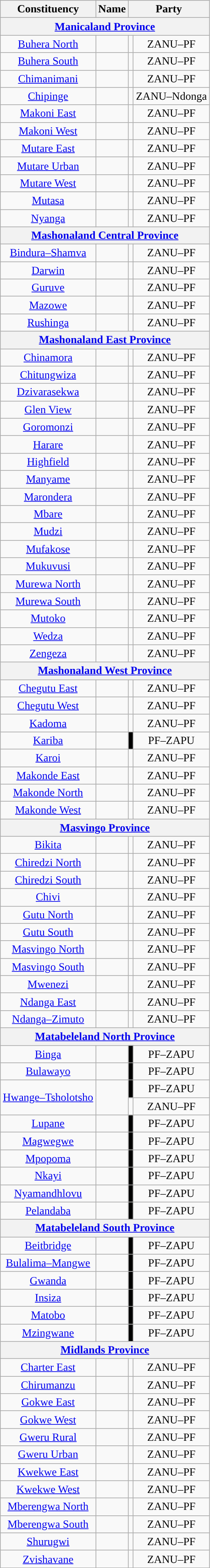<table class="wikitable" style="text-align:center">
<tr>
<th>Constituency</th>
<th>Name</th>
<th colspan="2">Party</th>
</tr>
<tr>
<th colspan="4"><strong><a href='#'>Manicaland Province</a></strong></th>
</tr>
<tr>
<td><a href='#'>Buhera North</a></td>
<td></td>
<td style="background-color: "></td>
<td>ZANU–PF</td>
</tr>
<tr>
<td><a href='#'>Buhera South</a></td>
<td></td>
<td style="background-color: "></td>
<td>ZANU–PF</td>
</tr>
<tr>
<td><a href='#'>Chimanimani</a></td>
<td></td>
<td style="background-color: "></td>
<td>ZANU–PF</td>
</tr>
<tr>
<td><a href='#'>Chipinge</a></td>
<td></td>
<td style="background-color: "></td>
<td>ZANU–Ndonga</td>
</tr>
<tr>
<td><a href='#'>Makoni East</a></td>
<td></td>
<td style="background-color: "></td>
<td>ZANU–PF</td>
</tr>
<tr>
<td><a href='#'>Makoni West</a></td>
<td></td>
<td style="background-color: "></td>
<td>ZANU–PF</td>
</tr>
<tr>
<td><a href='#'>Mutare East</a></td>
<td></td>
<td style="background:"></td>
<td>ZANU–PF</td>
</tr>
<tr>
<td><a href='#'>Mutare Urban</a></td>
<td></td>
<td style="background-color: "></td>
<td>ZANU–PF</td>
</tr>
<tr>
<td><a href='#'>Mutare West</a></td>
<td></td>
<td style="background-color: "></td>
<td>ZANU–PF</td>
</tr>
<tr>
<td><a href='#'>Mutasa</a></td>
<td></td>
<td style="background:"></td>
<td>ZANU–PF</td>
</tr>
<tr>
<td><a href='#'>Nyanga</a></td>
<td></td>
<td style="background-color: "></td>
<td>ZANU–PF</td>
</tr>
<tr>
<th colspan="4"><strong><a href='#'>Mashonaland Central Province</a></strong></th>
</tr>
<tr>
<td><a href='#'>Bindura–Shamva</a></td>
<td></td>
<td style="background-color: "></td>
<td>ZANU–PF</td>
</tr>
<tr>
<td><a href='#'>Darwin</a></td>
<td></td>
<td style="background-color: "></td>
<td>ZANU–PF</td>
</tr>
<tr>
<td><a href='#'>Guruve</a></td>
<td></td>
<td style="background-color: "></td>
<td>ZANU–PF</td>
</tr>
<tr>
<td><a href='#'>Mazowe</a></td>
<td></td>
<td style="background-color: "></td>
<td>ZANU–PF</td>
</tr>
<tr>
<td><a href='#'>Rushinga</a></td>
<td></td>
<td style="background-color: "></td>
<td>ZANU–PF</td>
</tr>
<tr>
<th colspan="4"><strong><a href='#'>Mashonaland East Province</a></strong></th>
</tr>
<tr>
<td><a href='#'>Chinamora</a></td>
<td></td>
<td style="background-color: "></td>
<td>ZANU–PF</td>
</tr>
<tr>
<td><a href='#'>Chitungwiza</a></td>
<td></td>
<td style="background-color: "></td>
<td>ZANU–PF</td>
</tr>
<tr>
<td><a href='#'>Dzivarasekwa</a></td>
<td></td>
<td style="background-color: "></td>
<td>ZANU–PF</td>
</tr>
<tr>
<td><a href='#'>Glen View</a></td>
<td></td>
<td style="background-color: "></td>
<td>ZANU–PF</td>
</tr>
<tr>
<td><a href='#'>Goromonzi</a></td>
<td></td>
<td style="background-color: "></td>
<td>ZANU–PF</td>
</tr>
<tr>
<td><a href='#'>Harare</a></td>
<td></td>
<td style="background-color: "></td>
<td>ZANU–PF</td>
</tr>
<tr>
<td><a href='#'>Highfield</a></td>
<td></td>
<td style="background-color: "></td>
<td>ZANU–PF</td>
</tr>
<tr>
<td><a href='#'>Manyame</a></td>
<td></td>
<td style="background-color: "></td>
<td>ZANU–PF</td>
</tr>
<tr>
<td><a href='#'>Marondera</a></td>
<td></td>
<td style="background-color: "></td>
<td>ZANU–PF</td>
</tr>
<tr>
<td><a href='#'>Mbare</a></td>
<td></td>
<td style="background-color: "></td>
<td>ZANU–PF</td>
</tr>
<tr>
<td><a href='#'>Mudzi</a></td>
<td></td>
<td style="background-color: "></td>
<td>ZANU–PF</td>
</tr>
<tr>
<td><a href='#'>Mufakose</a></td>
<td></td>
<td style="background-color: "></td>
<td>ZANU–PF</td>
</tr>
<tr>
<td><a href='#'>Mukuvusi</a></td>
<td></td>
<td style="background-color: "></td>
<td>ZANU–PF</td>
</tr>
<tr>
<td><a href='#'>Murewa North</a></td>
<td></td>
<td style="background-color: "></td>
<td>ZANU–PF</td>
</tr>
<tr>
<td><a href='#'>Murewa South</a></td>
<td></td>
<td style="background-color: "></td>
<td>ZANU–PF</td>
</tr>
<tr>
<td><a href='#'>Mutoko</a></td>
<td></td>
<td style="background-color: "></td>
<td>ZANU–PF</td>
</tr>
<tr>
<td><a href='#'>Wedza</a></td>
<td></td>
<td style="background-color: "></td>
<td>ZANU–PF</td>
</tr>
<tr>
<td><a href='#'>Zengeza</a></td>
<td></td>
<td style="background-color: "></td>
<td>ZANU–PF</td>
</tr>
<tr>
<th colspan="4"><strong><a href='#'>Mashonaland West Province</a></strong></th>
</tr>
<tr>
<td><a href='#'>Chegutu East</a></td>
<td></td>
<td style="background-color: "></td>
<td>ZANU–PF</td>
</tr>
<tr>
<td><a href='#'>Chegutu West</a></td>
<td></td>
<td style="background-color: "></td>
<td>ZANU–PF</td>
</tr>
<tr>
<td><a href='#'>Kadoma</a></td>
<td></td>
<td style="background-color: "></td>
<td>ZANU–PF</td>
</tr>
<tr>
<td><a href='#'>Kariba</a></td>
<td></td>
<td style="background-color:#010100"></td>
<td>PF–ZAPU</td>
</tr>
<tr>
<td><a href='#'>Karoi</a></td>
<td></td>
<td style="background-color: "></td>
<td>ZANU–PF</td>
</tr>
<tr>
<td><a href='#'>Makonde East</a></td>
<td></td>
<td style="background-color: "></td>
<td>ZANU–PF</td>
</tr>
<tr>
<td><a href='#'>Makonde North</a></td>
<td></td>
<td style="background-color: "></td>
<td>ZANU–PF</td>
</tr>
<tr>
<td><a href='#'>Makonde West</a></td>
<td></td>
<td style="background-color: "></td>
<td>ZANU–PF</td>
</tr>
<tr>
<th colspan="4"><a href='#'>Masvingo Province</a></th>
</tr>
<tr>
<td><a href='#'>Bikita</a></td>
<td></td>
<td style="background-color: "></td>
<td>ZANU–PF</td>
</tr>
<tr>
<td><a href='#'>Chiredzi North</a></td>
<td></td>
<td style="background-color: "></td>
<td>ZANU–PF</td>
</tr>
<tr>
<td><a href='#'>Chiredzi South</a></td>
<td></td>
<td style="background-color: "></td>
<td>ZANU–PF</td>
</tr>
<tr>
<td><a href='#'>Chivi</a></td>
<td></td>
<td style="background-color: "></td>
<td>ZANU–PF</td>
</tr>
<tr>
<td><a href='#'>Gutu North</a></td>
<td></td>
<td style="background-color: "></td>
<td>ZANU–PF</td>
</tr>
<tr>
<td><a href='#'>Gutu South</a></td>
<td></td>
<td style="background-color: "></td>
<td>ZANU–PF</td>
</tr>
<tr>
<td><a href='#'>Masvingo North</a></td>
<td></td>
<td style="background-color: "></td>
<td>ZANU–PF</td>
</tr>
<tr>
<td><a href='#'>Masvingo South</a></td>
<td></td>
<td style="background-color: "></td>
<td>ZANU–PF</td>
</tr>
<tr>
<td><a href='#'>Mwenezi</a></td>
<td></td>
<td style="background-color: "></td>
<td>ZANU–PF</td>
</tr>
<tr>
<td><a href='#'>Ndanga East</a></td>
<td></td>
<td style="background-color: "></td>
<td>ZANU–PF</td>
</tr>
<tr>
<td><a href='#'>Ndanga–Zimuto</a></td>
<td></td>
<td style="background-color: "></td>
<td>ZANU–PF</td>
</tr>
<tr>
<th colspan="4"><a href='#'>Matabeleland North Province</a></th>
</tr>
<tr>
<td><a href='#'>Binga</a></td>
<td></td>
<td style="background-color:#010100"></td>
<td>PF–ZAPU</td>
</tr>
<tr>
<td><a href='#'>Bulawayo</a></td>
<td></td>
<td style="background-color:#010100"></td>
<td>PF–ZAPU</td>
</tr>
<tr>
<td rowspan="2"><a href='#'>Hwange–Tsholotsho</a></td>
<td rowspan="2"></td>
<td style="background-color:#010100"></td>
<td>PF–ZAPU </td>
</tr>
<tr>
<td style="background-color: "></td>
<td>ZANU–PF </td>
</tr>
<tr>
<td><a href='#'>Lupane</a></td>
<td></td>
<td style="background-color:#010100"></td>
<td>PF–ZAPU</td>
</tr>
<tr>
<td><a href='#'>Magwegwe</a></td>
<td></td>
<td style="background-color:#010100"></td>
<td>PF–ZAPU</td>
</tr>
<tr>
<td><a href='#'>Mpopoma</a></td>
<td></td>
<td style="background-color:#010100"></td>
<td>PF–ZAPU</td>
</tr>
<tr>
<td><a href='#'>Nkayi</a></td>
<td></td>
<td style="background-color:#010100"></td>
<td>PF–ZAPU</td>
</tr>
<tr>
<td><a href='#'>Nyamandhlovu</a></td>
<td></td>
<td style="background-color:#010100"></td>
<td>PF–ZAPU</td>
</tr>
<tr>
<td><a href='#'>Pelandaba</a></td>
<td></td>
<td style="background-color:#010100"></td>
<td>PF–ZAPU</td>
</tr>
<tr>
<th colspan="4"><a href='#'>Matabeleland South Province</a></th>
</tr>
<tr>
<td><a href='#'>Beitbridge</a></td>
<td></td>
<td style="background-color:#010100"></td>
<td>PF–ZAPU</td>
</tr>
<tr>
<td><a href='#'>Bulalima–Mangwe</a></td>
<td></td>
<td style="background-color:#010100"></td>
<td>PF–ZAPU</td>
</tr>
<tr>
<td><a href='#'>Gwanda</a></td>
<td></td>
<td style="background-color:#010100"></td>
<td>PF–ZAPU</td>
</tr>
<tr>
<td><a href='#'>Insiza</a></td>
<td></td>
<td style="background-color:#010100"></td>
<td>PF–ZAPU</td>
</tr>
<tr>
<td><a href='#'>Matobo</a></td>
<td></td>
<td style="background-color:#010100"></td>
<td>PF–ZAPU</td>
</tr>
<tr>
<td><a href='#'>Mzingwane</a></td>
<td></td>
<td style="background-color:#010100"></td>
<td>PF–ZAPU</td>
</tr>
<tr>
<th colspan="4"><a href='#'>Midlands Province</a></th>
</tr>
<tr>
<td><a href='#'>Charter East</a></td>
<td></td>
<td style="background-color: "></td>
<td>ZANU–PF</td>
</tr>
<tr>
<td><a href='#'>Chirumanzu</a></td>
<td></td>
<td style="background-color: "></td>
<td>ZANU–PF</td>
</tr>
<tr>
<td><a href='#'>Gokwe East</a></td>
<td></td>
<td style="background-color: "></td>
<td>ZANU–PF</td>
</tr>
<tr>
<td><a href='#'>Gokwe West</a></td>
<td></td>
<td style="background-color: "></td>
<td>ZANU–PF</td>
</tr>
<tr>
<td><a href='#'>Gweru Rural</a></td>
<td></td>
<td style="background-color: "></td>
<td>ZANU–PF</td>
</tr>
<tr>
<td><a href='#'>Gweru Urban</a></td>
<td></td>
<td style="background-color: "></td>
<td>ZANU–PF</td>
</tr>
<tr>
<td><a href='#'>Kwekwe East</a></td>
<td></td>
<td style="background-color: "></td>
<td>ZANU–PF</td>
</tr>
<tr>
<td><a href='#'>Kwekwe West</a></td>
<td></td>
<td style="background-color: "></td>
<td>ZANU–PF</td>
</tr>
<tr>
<td><a href='#'>Mberengwa North</a></td>
<td></td>
<td style="background-color: "></td>
<td>ZANU–PF</td>
</tr>
<tr>
<td><a href='#'>Mberengwa South</a></td>
<td></td>
<td style="background-color: "></td>
<td>ZANU–PF</td>
</tr>
<tr>
<td><a href='#'>Shurugwi</a></td>
<td></td>
<td style="background-color: "></td>
<td>ZANU–PF</td>
</tr>
<tr>
<td><a href='#'>Zvishavane</a></td>
<td></td>
<td style="background-color: "></td>
<td>ZANU–PF</td>
</tr>
</table>
